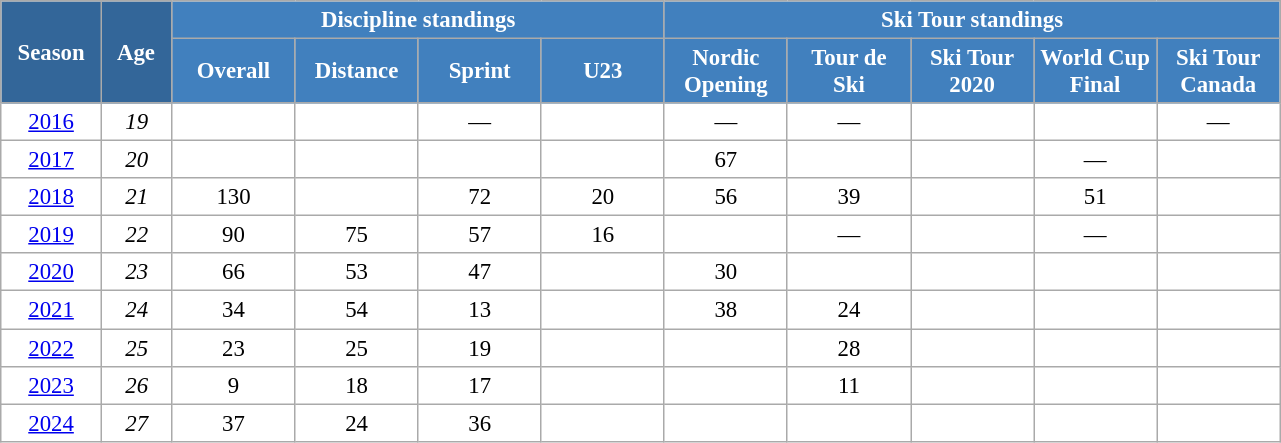<table class="wikitable" style="font-size:95%; text-align:center; border:grey solid 1px; border-collapse:collapse; background:#ffffff;">
<tr>
<th style="background-color:#369; color:white; width:60px;" rowspan="2"> Season </th>
<th style="background-color:#369; color:white; width:40px;" rowspan="2"> Age </th>
<th style="background-color:#4180be; color:white;" colspan="4">Discipline standings</th>
<th style="background-color:#4180be; color:white;" colspan="5">Ski Tour standings</th>
</tr>
<tr>
<th style="background-color:#4180be; color:white; width:75px;">Overall</th>
<th style="background-color:#4180be; color:white; width:75px;">Distance</th>
<th style="background-color:#4180be; color:white; width:75px;">Sprint</th>
<th style="background-color:#4180be; color:white; width:75px;">U23</th>
<th style="background-color:#4180be; color:white; width:75px;">Nordic<br>Opening</th>
<th style="background-color:#4180be; color:white; width:75px;">Tour de<br>Ski</th>
<th style="background-color:#4180be; color:white; width:75px;">Ski Tour<br>2020</th>
<th style="background-color:#4180be; color:white; width:75px;">World Cup<br>Final</th>
<th style="background-color:#4180be; color:white; width:75px;">Ski Tour<br>Canada</th>
</tr>
<tr>
<td><a href='#'>2016</a></td>
<td><em>19</em></td>
<td></td>
<td></td>
<td>—</td>
<td></td>
<td>—</td>
<td>—</td>
<td></td>
<td></td>
<td>—</td>
</tr>
<tr>
<td><a href='#'>2017</a></td>
<td><em>20</em></td>
<td></td>
<td></td>
<td></td>
<td></td>
<td>67</td>
<td></td>
<td></td>
<td>—</td>
<td></td>
</tr>
<tr>
<td><a href='#'>2018</a></td>
<td><em>21</em></td>
<td>130</td>
<td></td>
<td>72</td>
<td>20</td>
<td>56</td>
<td>39</td>
<td></td>
<td>51</td>
<td></td>
</tr>
<tr>
<td><a href='#'>2019</a></td>
<td><em>22</em></td>
<td>90</td>
<td>75</td>
<td>57</td>
<td>16</td>
<td></td>
<td>—</td>
<td></td>
<td>—</td>
<td></td>
</tr>
<tr>
<td><a href='#'>2020</a></td>
<td><em>23</em></td>
<td>66</td>
<td>53</td>
<td>47</td>
<td></td>
<td>30</td>
<td></td>
<td></td>
<td></td>
<td></td>
</tr>
<tr>
<td><a href='#'>2021</a></td>
<td><em>24</em></td>
<td>34</td>
<td>54</td>
<td>13</td>
<td></td>
<td>38</td>
<td>24</td>
<td></td>
<td></td>
<td></td>
</tr>
<tr>
<td><a href='#'>2022</a></td>
<td><em>25</em></td>
<td>23</td>
<td>25</td>
<td>19</td>
<td></td>
<td></td>
<td>28</td>
<td></td>
<td></td>
<td></td>
</tr>
<tr>
<td><a href='#'>2023</a></td>
<td><em>26</em></td>
<td>9</td>
<td>18</td>
<td>17</td>
<td></td>
<td></td>
<td>11</td>
<td></td>
<td></td>
<td></td>
</tr>
<tr>
<td><a href='#'>2024</a></td>
<td><em>27</em></td>
<td>37</td>
<td>24</td>
<td>36</td>
<td></td>
<td></td>
<td></td>
<td></td>
<td></td>
<td></td>
</tr>
</table>
